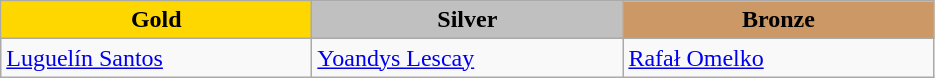<table class="wikitable" style="text-align:left">
<tr align="center">
<td width=200 bgcolor=gold><strong>Gold</strong></td>
<td width=200 bgcolor=silver><strong>Silver</strong></td>
<td width=200 bgcolor=CC9966><strong>Bronze</strong></td>
</tr>
<tr>
<td><a href='#'>Luguelín Santos</a><br></td>
<td><a href='#'>Yoandys Lescay</a><br></td>
<td><a href='#'>Rafał Omelko</a><br></td>
</tr>
</table>
